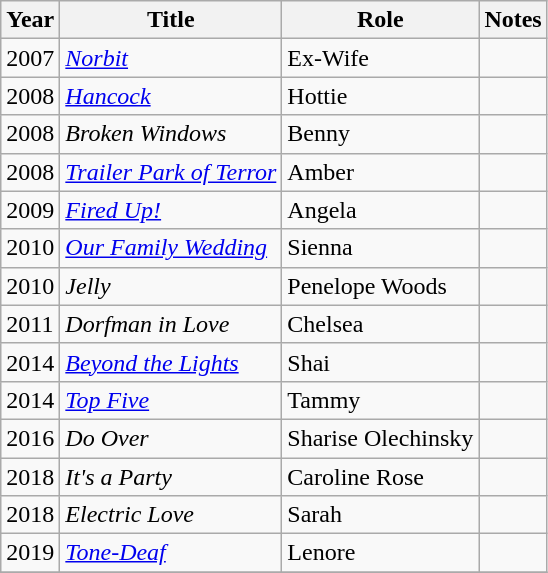<table class="wikitable">
<tr>
<th>Year</th>
<th>Title</th>
<th>Role</th>
<th class="unsortable">Notes</th>
</tr>
<tr>
<td>2007</td>
<td><em><a href='#'>Norbit</a></em></td>
<td>Ex-Wife</td>
<td></td>
</tr>
<tr>
<td>2008</td>
<td><em><a href='#'>Hancock</a></em></td>
<td>Hottie</td>
<td></td>
</tr>
<tr>
<td>2008</td>
<td><em>Broken Windows</em></td>
<td>Benny</td>
<td></td>
</tr>
<tr>
<td>2008</td>
<td><em><a href='#'>Trailer Park of Terror</a></em></td>
<td>Amber</td>
<td></td>
</tr>
<tr>
<td>2009</td>
<td><em><a href='#'>Fired Up!</a></em></td>
<td>Angela</td>
<td></td>
</tr>
<tr>
<td>2010</td>
<td><em><a href='#'>Our Family Wedding</a></em></td>
<td>Sienna</td>
<td></td>
</tr>
<tr>
<td>2010</td>
<td><em>Jelly</em></td>
<td>Penelope Woods</td>
<td></td>
</tr>
<tr>
<td>2011</td>
<td><em>Dorfman in Love</em></td>
<td>Chelsea</td>
<td></td>
</tr>
<tr>
<td>2014</td>
<td><em><a href='#'>Beyond the Lights</a></em></td>
<td>Shai</td>
<td></td>
</tr>
<tr>
<td>2014</td>
<td><em><a href='#'>Top Five</a></em></td>
<td>Tammy</td>
<td></td>
</tr>
<tr>
<td>2016</td>
<td><em>Do Over</em></td>
<td>Sharise Olechinsky</td>
<td></td>
</tr>
<tr>
<td>2018</td>
<td><em>It's a Party</em></td>
<td>Caroline Rose</td>
<td></td>
</tr>
<tr>
<td>2018</td>
<td><em>Electric Love</em></td>
<td>Sarah</td>
<td></td>
</tr>
<tr>
<td>2019</td>
<td><em><a href='#'>Tone-Deaf</a></em></td>
<td>Lenore</td>
<td></td>
</tr>
<tr>
</tr>
</table>
